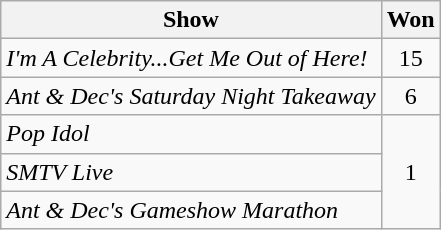<table class="wikitable">
<tr>
<th>Show</th>
<th>Won</th>
</tr>
<tr>
<td><em>I'm A Celebrity...Get Me Out of Here!</em></td>
<td align="center">15</td>
</tr>
<tr>
<td><em>Ant & Dec's Saturday Night Takeaway</em></td>
<td align="center">6</td>
</tr>
<tr>
<td><em>Pop Idol</em></td>
<td rowspan="3" align="center">1</td>
</tr>
<tr>
<td><em>SMTV Live</em></td>
</tr>
<tr>
<td><em>Ant & Dec's Gameshow Marathon</em></td>
</tr>
</table>
